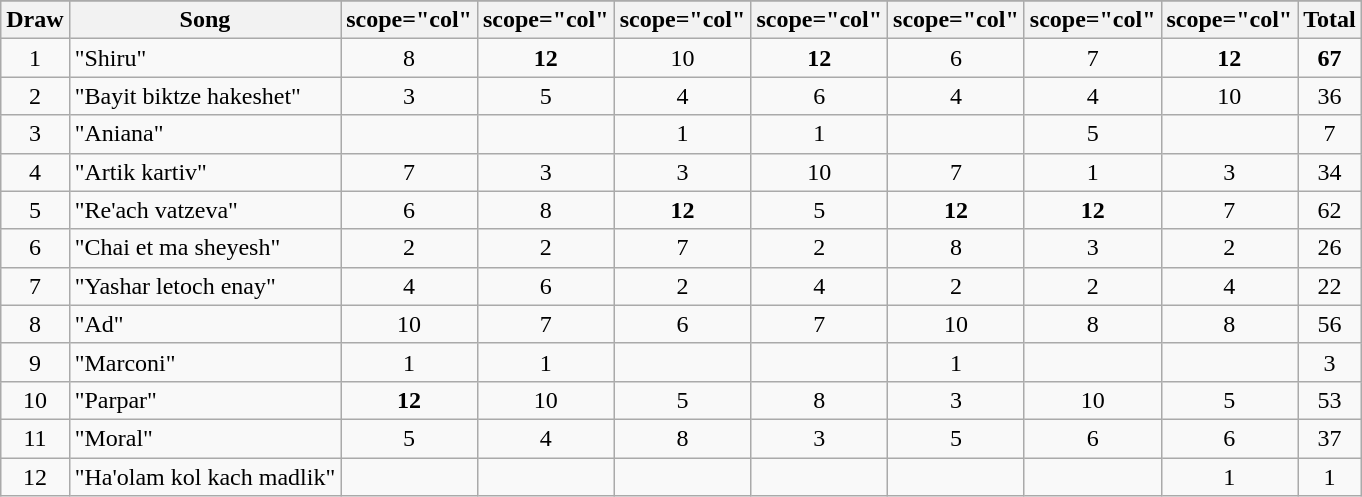<table class="wikitable plainrowheaders" style="margin: 1em auto 1em auto; text-align:center;">
<tr>
</tr>
<tr>
<th scope="col">Draw</th>
<th scope="col">Song</th>
<th>scope="col" </th>
<th>scope="col" </th>
<th>scope="col" </th>
<th>scope="col" </th>
<th>scope="col" </th>
<th>scope="col" </th>
<th>scope="col" </th>
<th scope="col">Total</th>
</tr>
<tr>
<td>1</td>
<td align="left">"Shiru"</td>
<td>8</td>
<td><strong>12</strong></td>
<td>10</td>
<td><strong>12</strong></td>
<td>6</td>
<td>7</td>
<td><strong>12</strong></td>
<td><strong>67</strong></td>
</tr>
<tr>
<td>2</td>
<td align="left">"Bayit biktze hakeshet"</td>
<td>3</td>
<td>5</td>
<td>4</td>
<td>6</td>
<td>4</td>
<td>4</td>
<td>10</td>
<td>36</td>
</tr>
<tr>
<td>3</td>
<td align="left">"Aniana"</td>
<td></td>
<td></td>
<td>1</td>
<td>1</td>
<td></td>
<td>5</td>
<td></td>
<td>7</td>
</tr>
<tr>
<td>4</td>
<td align="left">"Artik kartiv"</td>
<td>7</td>
<td>3</td>
<td>3</td>
<td>10</td>
<td>7</td>
<td>1</td>
<td>3</td>
<td>34</td>
</tr>
<tr>
<td>5</td>
<td align="left">"Re'ach vatzeva"</td>
<td>6</td>
<td>8</td>
<td><strong>12</strong></td>
<td>5</td>
<td><strong>12</strong></td>
<td><strong>12</strong></td>
<td>7</td>
<td>62</td>
</tr>
<tr>
<td>6</td>
<td align="left">"Chai et ma sheyesh"</td>
<td>2</td>
<td>2</td>
<td>7</td>
<td>2</td>
<td>8</td>
<td>3</td>
<td>2</td>
<td>26</td>
</tr>
<tr>
<td>7</td>
<td align="left">"Yashar letoch enay"</td>
<td>4</td>
<td>6</td>
<td>2</td>
<td>4</td>
<td>2</td>
<td>2</td>
<td>4</td>
<td>22</td>
</tr>
<tr>
<td>8</td>
<td align="left">"Ad"</td>
<td>10</td>
<td>7</td>
<td>6</td>
<td>7</td>
<td>10</td>
<td>8</td>
<td>8</td>
<td>56</td>
</tr>
<tr>
<td>9</td>
<td align="left">"Marconi"</td>
<td>1</td>
<td>1</td>
<td></td>
<td></td>
<td>1</td>
<td></td>
<td></td>
<td>3</td>
</tr>
<tr>
<td>10</td>
<td align="left">"Parpar"</td>
<td><strong>12</strong></td>
<td>10</td>
<td>5</td>
<td>8</td>
<td>3</td>
<td>10</td>
<td>5</td>
<td>53</td>
</tr>
<tr>
<td>11</td>
<td align="left">"Moral"</td>
<td>5</td>
<td>4</td>
<td>8</td>
<td>3</td>
<td>5</td>
<td>6</td>
<td>6</td>
<td>37</td>
</tr>
<tr>
<td>12</td>
<td align="left">"Ha'olam kol kach madlik"</td>
<td></td>
<td></td>
<td></td>
<td></td>
<td></td>
<td></td>
<td>1</td>
<td>1</td>
</tr>
</table>
